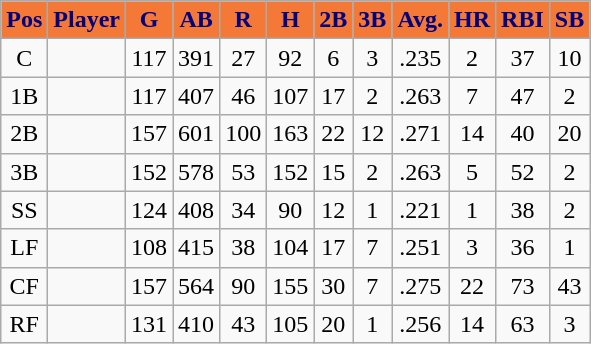<table class="wikitable sortable">
<tr>
<th style="background:#f47937; color:#000080">Pos</th>
<th style="background:#f47937; color:#000080">Player</th>
<th style="background:#f47937; color:#000080">G</th>
<th style="background:#f47937; color:#000080">AB</th>
<th style="background:#f47937; color:#000080">R</th>
<th style="background:#f47937; color:#000080">H</th>
<th style="background:#f47937; color:#000080">2B</th>
<th style="background:#f47937; color:#000080">3B</th>
<th style="background:#f47937; color:#000080">Avg.</th>
<th style="background:#f47937; color:#000080">HR</th>
<th style="background:#f47937; color:#000080">RBI</th>
<th style="background:#f47937; color:#000080">SB</th>
</tr>
<tr align="center">
<td>C</td>
<td></td>
<td>117</td>
<td>391</td>
<td>27</td>
<td>92</td>
<td>6</td>
<td>3</td>
<td>.235</td>
<td>2</td>
<td>37</td>
<td>10</td>
</tr>
<tr align="center">
<td>1B</td>
<td></td>
<td>117</td>
<td>407</td>
<td>46</td>
<td>107</td>
<td>17</td>
<td>2</td>
<td>.263</td>
<td>7</td>
<td>47</td>
<td>2</td>
</tr>
<tr align="center">
<td>2B</td>
<td></td>
<td>157</td>
<td>601</td>
<td>100</td>
<td>163</td>
<td>22</td>
<td>12</td>
<td>.271</td>
<td>14</td>
<td>40</td>
<td>20</td>
</tr>
<tr align="center">
<td>3B</td>
<td></td>
<td>152</td>
<td>578</td>
<td>53</td>
<td>152</td>
<td>15</td>
<td>2</td>
<td>.263</td>
<td>5</td>
<td>52</td>
<td>2</td>
</tr>
<tr align="center">
<td>SS</td>
<td></td>
<td>124</td>
<td>408</td>
<td>34</td>
<td>90</td>
<td>12</td>
<td>1</td>
<td>.221</td>
<td>1</td>
<td>38</td>
<td>2</td>
</tr>
<tr align="center">
<td>LF</td>
<td></td>
<td>108</td>
<td>415</td>
<td>38</td>
<td>104</td>
<td>17</td>
<td>7</td>
<td>.251</td>
<td>3</td>
<td>36</td>
<td>1</td>
</tr>
<tr align="center">
<td>CF</td>
<td></td>
<td>157</td>
<td>564</td>
<td>90</td>
<td>155</td>
<td>30</td>
<td>7</td>
<td>.275</td>
<td>22</td>
<td>73</td>
<td>43</td>
</tr>
<tr align="center">
<td>RF</td>
<td></td>
<td>131</td>
<td>410</td>
<td>43</td>
<td>105</td>
<td>20</td>
<td>1</td>
<td>.256</td>
<td>14</td>
<td>63</td>
<td>3</td>
</tr>
</table>
